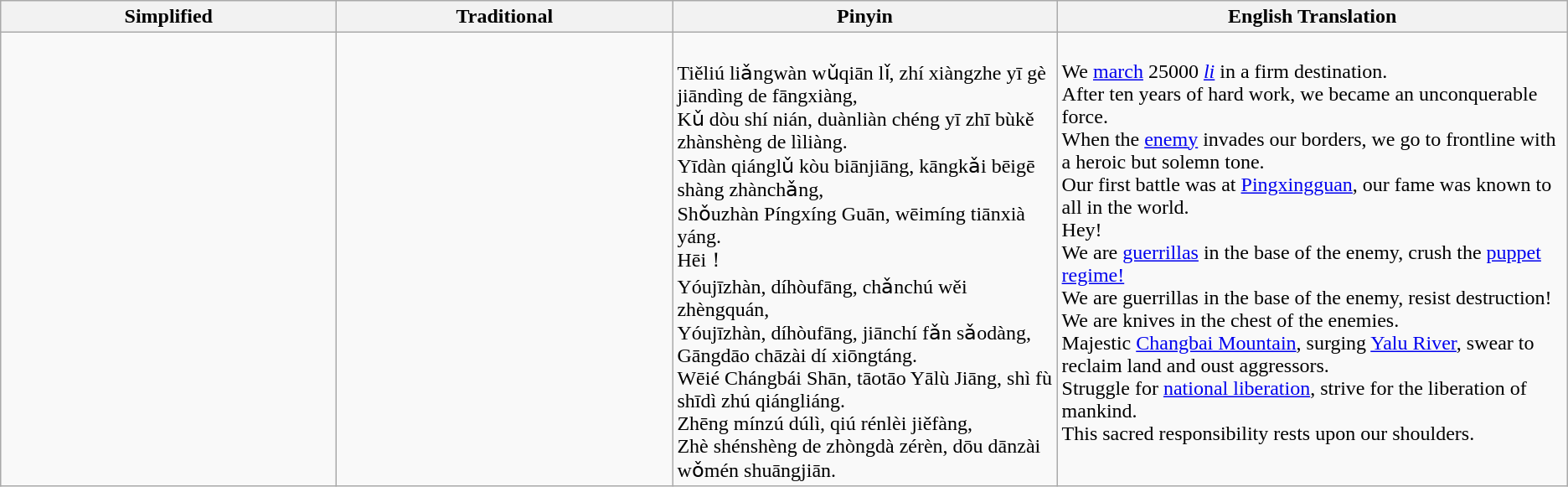<table class="wikitable">
<tr>
<th width="260">Simplified</th>
<th width="260">Traditional</th>
<th>Pinyin</th>
<th>English Translation</th>
</tr>
<tr valign="top">
<td><br></td>
<td><br></td>
<td><br>Tiěliú liǎngwàn wǔqiān lǐ, zhí xiàngzhe yī gè jiāndìng de fāngxiàng,<br>
Kǔ dòu shí nián, duànliàn chéng yī zhī bùkě zhànshèng de lìliàng.<br>
Yīdàn qiánglǔ kòu biānjiāng, kāngkǎi bēigē shàng zhànchǎng,<br>
Shǒuzhàn Píngxíng Guān, wēimíng tiānxià yáng.<br>
Hēi！<br>
Yóujīzhàn, díhòufāng, chǎnchú wěi zhèngquán,<br>
Yóujīzhàn, díhòufāng, jiānchí fǎn sǎodàng,<br>
Gāngdāo chāzài dí xiōngtáng.<br>
Wēié Chángbái Shān, tāotāo Yālù Jiāng, shì fù shīdì zhú qiángliáng.<br>
Zhēng mínzú dúlì, qiú rénlèi jiěfàng,<br>
Zhè shénshèng de zhòngdà zérèn, dōu dānzài wǒmén shuāngjiān.</td>
<td><br>We <a href='#'>march</a> 25000 <em><a href='#'>li</a></em> in a firm destination.<br>
After ten years of hard work, we became an unconquerable force.<br>
When the <a href='#'>enemy</a> invades our borders, we go to frontline with a heroic but solemn tone.<br>
Our first battle was at <a href='#'>Pingxingguan</a>, our fame was known to all in the world.<br>
Hey!<br>
We are <a href='#'>guerrillas</a> in the base of the enemy, crush the <a href='#'>puppet regime!</a><br>
We are guerrillas in the base of the enemy, resist destruction!<br>
We are knives in the chest of the enemies.<br>
Majestic <a href='#'>Changbai Mountain</a>, surging <a href='#'>Yalu River</a>, swear to reclaim land and oust aggressors.<br>
Struggle for <a href='#'>national liberation</a>, strive for the liberation of mankind.<br>
This sacred responsibility rests upon our shoulders.</td>
</tr>
</table>
